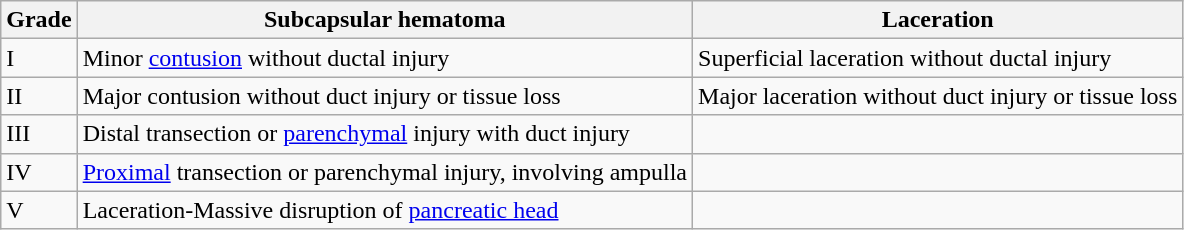<table class="wikitable">
<tr>
<th>Grade</th>
<th>Subcapsular hematoma</th>
<th>Laceration</th>
</tr>
<tr>
<td>I</td>
<td>Minor <a href='#'>contusion</a> without ductal injury</td>
<td>Superficial laceration without ductal injury</td>
</tr>
<tr>
<td>II</td>
<td>Major contusion without duct injury or tissue loss</td>
<td>Major laceration without duct injury or tissue loss</td>
</tr>
<tr>
<td>III</td>
<td>Distal transection or <a href='#'>parenchymal</a> injury with duct injury</td>
<td></td>
</tr>
<tr>
<td>IV</td>
<td><a href='#'>Proximal</a> transection or parenchymal injury, involving ampulla</td>
<td></td>
</tr>
<tr>
<td>V</td>
<td>Laceration-Massive disruption of <a href='#'>pancreatic head</a></td>
<td></td>
</tr>
</table>
